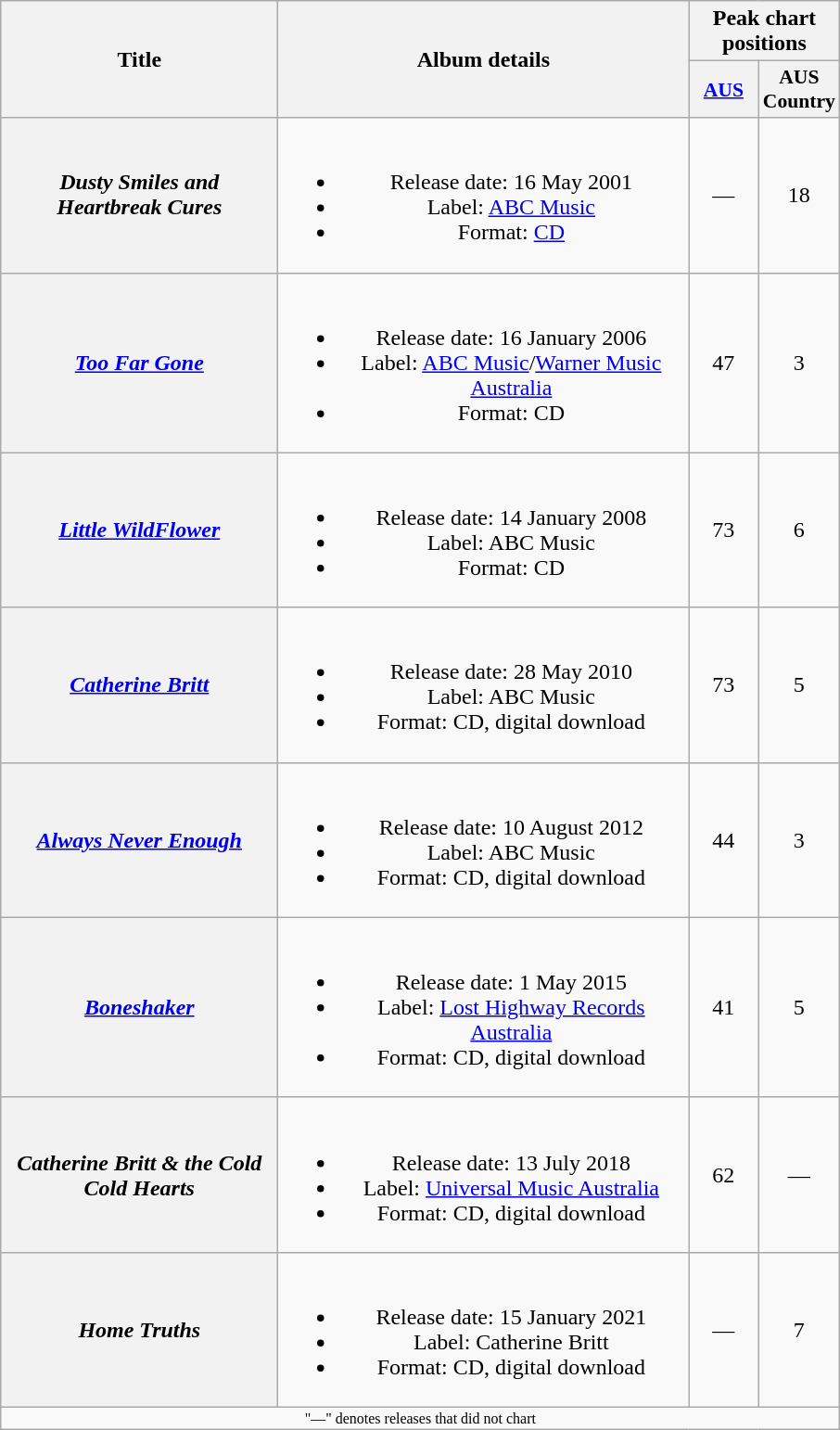<table class="wikitable plainrowheaders" style="text-align:center;">
<tr>
<th scope="col" rowspan="2" style="width:12em;">Title</th>
<th scope="col" rowspan="2" style="width:18em;">Album details</th>
<th scope="col" colspan="2">Peak chart positions</th>
</tr>
<tr>
<th scope="col" style="width:3em;font-size:90%;"><a href='#'>AUS</a><br></th>
<th scope="col" style="width:3em;font-size:90%;">AUS Country<br></th>
</tr>
<tr>
<th scope="row"><em>Dusty Smiles and Heartbreak Cures</em></th>
<td><br><ul><li>Release date: 16 May 2001</li><li>Label: <a href='#'>ABC Music</a></li><li>Format: <a href='#'>CD</a></li></ul></td>
<td>—</td>
<td>18</td>
</tr>
<tr>
<th scope="row"><em><a href='#'>Too Far Gone</a></em></th>
<td><br><ul><li>Release date: 16 January 2006</li><li>Label: <a href='#'>ABC Music</a>/<a href='#'>Warner Music Australia</a></li><li>Format: CD</li></ul></td>
<td>47</td>
<td>3</td>
</tr>
<tr>
<th scope="row"><em><a href='#'>Little WildFlower</a></em></th>
<td><br><ul><li>Release date: 14 January 2008</li><li>Label: ABC Music</li><li>Format: CD</li></ul></td>
<td>73</td>
<td>6</td>
</tr>
<tr>
<th scope="row"><em><a href='#'>Catherine Britt</a></em></th>
<td><br><ul><li>Release date: 28 May 2010</li><li>Label: ABC Music</li><li>Format: CD, digital download</li></ul></td>
<td>73</td>
<td>5</td>
</tr>
<tr>
<th scope="row"><em><a href='#'>Always Never Enough</a></em></th>
<td><br><ul><li>Release date: 10 August 2012</li><li>Label: ABC Music</li><li>Format: CD, digital download</li></ul></td>
<td>44</td>
<td>3</td>
</tr>
<tr>
<th scope="row"><em><a href='#'>Boneshaker</a></em></th>
<td><br><ul><li>Release date: 1 May 2015</li><li>Label: <a href='#'>Lost Highway Records Australia</a></li><li>Format: CD, digital download</li></ul></td>
<td>41</td>
<td>5</td>
</tr>
<tr>
<th scope="row"><em>Catherine Britt & the Cold Cold Hearts</em></th>
<td><br><ul><li>Release date: 13 July 2018</li><li>Label: <a href='#'>Universal Music Australia</a></li><li>Format: CD, digital download</li></ul></td>
<td>62</td>
<td>—</td>
</tr>
<tr>
<th scope="row"><em>Home Truths</em></th>
<td><br><ul><li>Release date: 15 January 2021</li><li>Label: Catherine Britt</li><li>Format: CD, digital download</li></ul></td>
<td>—</td>
<td>7</td>
</tr>
<tr>
<td colspan="4" style="font-size:8pt">"—" denotes releases that did not chart</td>
</tr>
</table>
